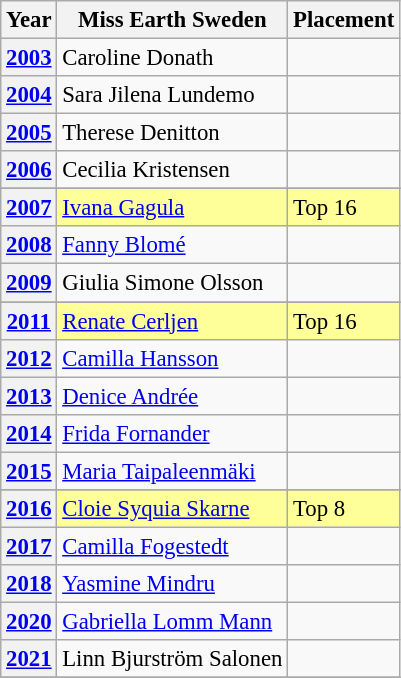<table class="wikitable" style="font-size: 95%;">
<tr>
<th>Year</th>
<th>Miss Earth Sweden</th>
<th>Placement</th>
</tr>
<tr>
<th><a href='#'>2003</a></th>
<td>Caroline Donath</td>
<td></td>
</tr>
<tr>
<th><a href='#'>2004</a></th>
<td>Sara Jilena Lundemo</td>
<td></td>
</tr>
<tr>
<th><a href='#'>2005</a></th>
<td>Therese Denitton</td>
<td></td>
</tr>
<tr>
<th><a href='#'>2006</a></th>
<td>Cecilia   Kristensen</td>
<td></td>
</tr>
<tr>
</tr>
<tr style="background-color:#FFFF99;">
<th><a href='#'>2007</a></th>
<td><a href='#'>Ivana Gagula</a></td>
<td>Top 16</td>
</tr>
<tr>
<th><a href='#'>2008</a></th>
<td><a href='#'>Fanny Blomé</a></td>
<td></td>
</tr>
<tr>
<th><a href='#'>2009</a></th>
<td>Giulia Simone Olsson</td>
<td></td>
</tr>
<tr>
</tr>
<tr style="background-color:#FFFF99;">
<th><a href='#'>2011</a></th>
<td><a href='#'>Renate Cerljen</a></td>
<td>Top 16</td>
</tr>
<tr>
<th><a href='#'>2012</a></th>
<td><a href='#'>Camilla Hansson</a></td>
<td></td>
</tr>
<tr>
<th><a href='#'>2013</a></th>
<td><a href='#'>Denice Andrée</a></td>
<td></td>
</tr>
<tr>
<th><a href='#'>2014</a></th>
<td><a href='#'>Frida Fornander</a></td>
<td></td>
</tr>
<tr>
<th><a href='#'>2015</a></th>
<td><a href='#'>Maria Taipaleenmäki</a></td>
<td></td>
</tr>
<tr>
</tr>
<tr style="background-color:#FFFF99;">
<th><a href='#'>2016</a></th>
<td><a href='#'>Cloie Syquia Skarne</a></td>
<td>Top 8</td>
</tr>
<tr>
<th><a href='#'>2017</a></th>
<td><a href='#'>Camilla Fogestedt</a></td>
<td></td>
</tr>
<tr>
<th><a href='#'>2018</a></th>
<td><a href='#'>Yasmine Mindru</a></td>
<td></td>
</tr>
<tr>
<th><a href='#'>2020</a></th>
<td><a href='#'>Gabriella Lomm Mann</a></td>
<td></td>
</tr>
<tr>
<th><a href='#'>2021</a></th>
<td>Linn Bjurström Salonen</td>
<td></td>
</tr>
<tr>
</tr>
</table>
